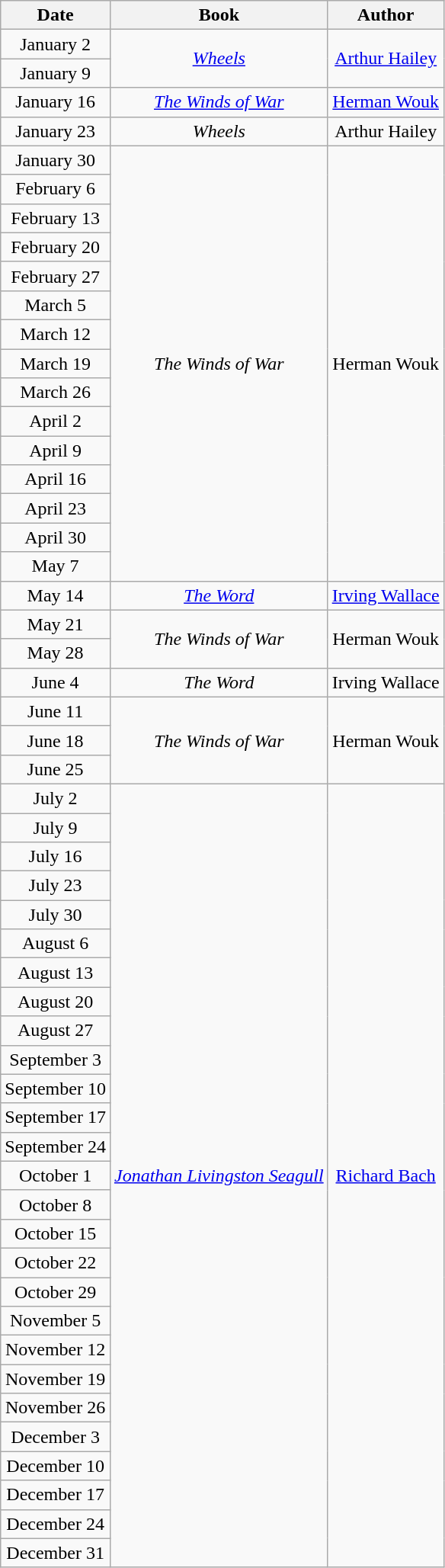<table class="wikitable sortable" style="text-align: center">
<tr>
<th>Date</th>
<th>Book</th>
<th>Author</th>
</tr>
<tr>
<td>January 2</td>
<td rowspan=2><em><a href='#'>Wheels</a></em></td>
<td rowspan=2><a href='#'>Arthur Hailey</a></td>
</tr>
<tr>
<td>January 9</td>
</tr>
<tr>
<td>January 16</td>
<td><em><a href='#'>The Winds of War</a></em></td>
<td><a href='#'>Herman Wouk</a></td>
</tr>
<tr>
<td>January 23</td>
<td><em>Wheels</em></td>
<td>Arthur Hailey</td>
</tr>
<tr>
<td>January 30</td>
<td rowspan=15><em>The Winds of War</em></td>
<td rowspan=15>Herman Wouk</td>
</tr>
<tr>
<td>February 6</td>
</tr>
<tr>
<td>February 13</td>
</tr>
<tr>
<td>February 20</td>
</tr>
<tr>
<td>February 27</td>
</tr>
<tr>
<td>March 5</td>
</tr>
<tr>
<td>March 12</td>
</tr>
<tr>
<td>March 19</td>
</tr>
<tr>
<td>March 26</td>
</tr>
<tr>
<td>April 2</td>
</tr>
<tr>
<td>April 9</td>
</tr>
<tr>
<td>April 16</td>
</tr>
<tr>
<td>April 23</td>
</tr>
<tr>
<td>April 30</td>
</tr>
<tr>
<td>May 7</td>
</tr>
<tr>
<td>May 14</td>
<td><em><a href='#'>The Word</a></em></td>
<td><a href='#'>Irving Wallace</a></td>
</tr>
<tr>
<td>May 21</td>
<td rowspan=2><em>The Winds of War</em></td>
<td rowspan=2>Herman Wouk</td>
</tr>
<tr>
<td>May 28</td>
</tr>
<tr>
<td>June 4</td>
<td><em>The Word</em></td>
<td>Irving Wallace</td>
</tr>
<tr>
<td>June 11</td>
<td rowspan=3><em>The Winds of War</em></td>
<td rowspan=3>Herman Wouk</td>
</tr>
<tr>
<td>June 18</td>
</tr>
<tr>
<td>June 25</td>
</tr>
<tr>
<td>July 2</td>
<td rowspan=27><em><a href='#'>Jonathan Livingston Seagull</a></em></td>
<td rowspan=27><a href='#'>Richard Bach</a></td>
</tr>
<tr>
<td>July 9</td>
</tr>
<tr>
<td>July 16</td>
</tr>
<tr>
<td>July 23</td>
</tr>
<tr>
<td>July 30</td>
</tr>
<tr>
<td>August 6</td>
</tr>
<tr>
<td>August 13</td>
</tr>
<tr>
<td>August 20</td>
</tr>
<tr>
<td>August 27</td>
</tr>
<tr>
<td>September 3</td>
</tr>
<tr>
<td>September 10</td>
</tr>
<tr>
<td>September 17</td>
</tr>
<tr>
<td>September 24</td>
</tr>
<tr>
<td>October 1</td>
</tr>
<tr>
<td>October 8</td>
</tr>
<tr>
<td>October 15</td>
</tr>
<tr>
<td>October 22</td>
</tr>
<tr>
<td>October 29</td>
</tr>
<tr>
<td>November 5</td>
</tr>
<tr>
<td>November 12</td>
</tr>
<tr>
<td>November 19</td>
</tr>
<tr>
<td>November 26</td>
</tr>
<tr>
<td>December 3</td>
</tr>
<tr>
<td>December 10</td>
</tr>
<tr>
<td>December 17</td>
</tr>
<tr>
<td>December 24</td>
</tr>
<tr>
<td>December 31</td>
</tr>
</table>
